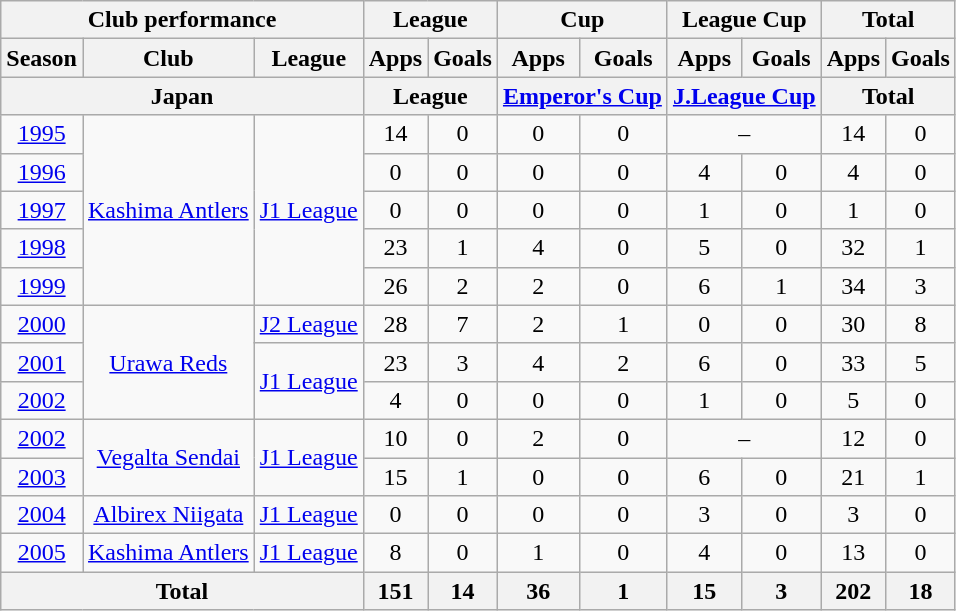<table class="wikitable" style="text-align:center;">
<tr>
<th colspan=3>Club performance</th>
<th colspan=2>League</th>
<th colspan=2>Cup</th>
<th colspan=2>League Cup</th>
<th colspan=2>Total</th>
</tr>
<tr>
<th>Season</th>
<th>Club</th>
<th>League</th>
<th>Apps</th>
<th>Goals</th>
<th>Apps</th>
<th>Goals</th>
<th>Apps</th>
<th>Goals</th>
<th>Apps</th>
<th>Goals</th>
</tr>
<tr>
<th colspan=3>Japan</th>
<th colspan=2>League</th>
<th colspan=2><a href='#'>Emperor's Cup</a></th>
<th colspan=2><a href='#'>J.League Cup</a></th>
<th colspan=2>Total</th>
</tr>
<tr>
<td><a href='#'>1995</a></td>
<td rowspan="5"><a href='#'>Kashima Antlers</a></td>
<td rowspan="5"><a href='#'>J1 League</a></td>
<td>14</td>
<td>0</td>
<td>0</td>
<td>0</td>
<td colspan="2">–</td>
<td>14</td>
<td>0</td>
</tr>
<tr>
<td><a href='#'>1996</a></td>
<td>0</td>
<td>0</td>
<td>0</td>
<td>0</td>
<td>4</td>
<td>0</td>
<td>4</td>
<td>0</td>
</tr>
<tr>
<td><a href='#'>1997</a></td>
<td>0</td>
<td>0</td>
<td>0</td>
<td>0</td>
<td>1</td>
<td>0</td>
<td>1</td>
<td>0</td>
</tr>
<tr>
<td><a href='#'>1998</a></td>
<td>23</td>
<td>1</td>
<td>4</td>
<td>0</td>
<td>5</td>
<td>0</td>
<td>32</td>
<td>1</td>
</tr>
<tr>
<td><a href='#'>1999</a></td>
<td>26</td>
<td>2</td>
<td>2</td>
<td>0</td>
<td>6</td>
<td>1</td>
<td>34</td>
<td>3</td>
</tr>
<tr>
<td><a href='#'>2000</a></td>
<td rowspan="3"><a href='#'>Urawa Reds</a></td>
<td><a href='#'>J2 League</a></td>
<td>28</td>
<td>7</td>
<td>2</td>
<td>1</td>
<td>0</td>
<td>0</td>
<td>30</td>
<td>8</td>
</tr>
<tr>
<td><a href='#'>2001</a></td>
<td rowspan="2"><a href='#'>J1 League</a></td>
<td>23</td>
<td>3</td>
<td>4</td>
<td>2</td>
<td>6</td>
<td>0</td>
<td>33</td>
<td>5</td>
</tr>
<tr>
<td><a href='#'>2002</a></td>
<td>4</td>
<td>0</td>
<td>0</td>
<td>0</td>
<td>1</td>
<td>0</td>
<td>5</td>
<td>0</td>
</tr>
<tr>
<td><a href='#'>2002</a></td>
<td rowspan="2"><a href='#'>Vegalta Sendai</a></td>
<td rowspan="2"><a href='#'>J1 League</a></td>
<td>10</td>
<td>0</td>
<td>2</td>
<td>0</td>
<td colspan="2">–</td>
<td>12</td>
<td>0</td>
</tr>
<tr>
<td><a href='#'>2003</a></td>
<td>15</td>
<td>1</td>
<td>0</td>
<td>0</td>
<td>6</td>
<td>0</td>
<td>21</td>
<td>1</td>
</tr>
<tr>
<td><a href='#'>2004</a></td>
<td><a href='#'>Albirex Niigata</a></td>
<td><a href='#'>J1 League</a></td>
<td>0</td>
<td>0</td>
<td>0</td>
<td>0</td>
<td>3</td>
<td>0</td>
<td>3</td>
<td>0</td>
</tr>
<tr>
<td><a href='#'>2005</a></td>
<td><a href='#'>Kashima Antlers</a></td>
<td><a href='#'>J1 League</a></td>
<td>8</td>
<td>0</td>
<td>1</td>
<td>0</td>
<td>4</td>
<td>0</td>
<td>13</td>
<td>0</td>
</tr>
<tr>
<th colspan=3>Total</th>
<th>151</th>
<th>14</th>
<th>36</th>
<th>1</th>
<th>15</th>
<th>3</th>
<th>202</th>
<th>18</th>
</tr>
</table>
